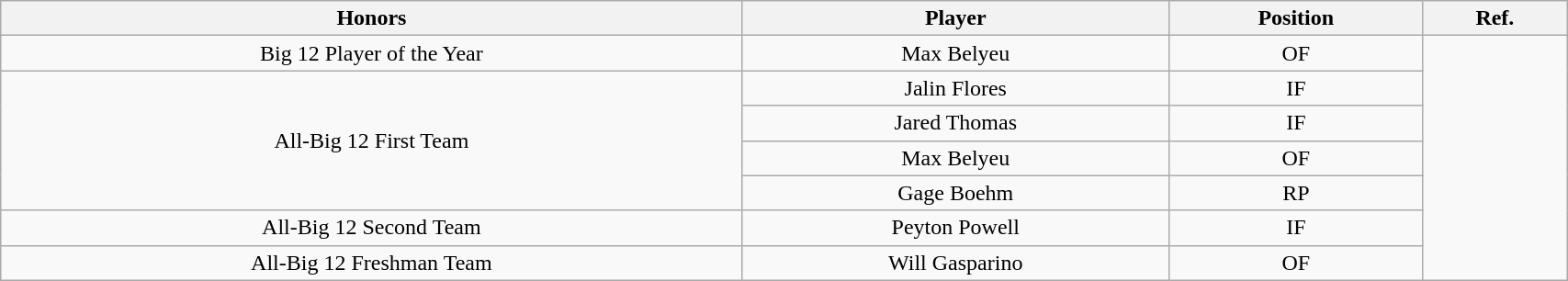<table class="wikitable" style="width: 90%;text-align: center;">
<tr>
<th style=>Honors</th>
<th style=>Player</th>
<th style=>Position</th>
<th style=>Ref.</th>
</tr>
<tr align="center">
<td>Big 12 Player of the Year</td>
<td>Max Belyeu</td>
<td>OF</td>
<td rowspan="7"></td>
</tr>
<tr align="center">
<td rowspan="4">All-Big 12 First Team</td>
<td>Jalin Flores</td>
<td>IF</td>
</tr>
<tr align="center">
<td>Jared Thomas</td>
<td>IF</td>
</tr>
<tr align="center">
<td>Max Belyeu</td>
<td>OF</td>
</tr>
<tr align="center">
<td>Gage Boehm</td>
<td>RP</td>
</tr>
<tr align="center">
<td>All-Big 12 Second Team</td>
<td>Peyton Powell</td>
<td>IF</td>
</tr>
<tr align="center">
<td>All-Big 12 Freshman Team</td>
<td>Will Gasparino</td>
<td>OF</td>
</tr>
</table>
